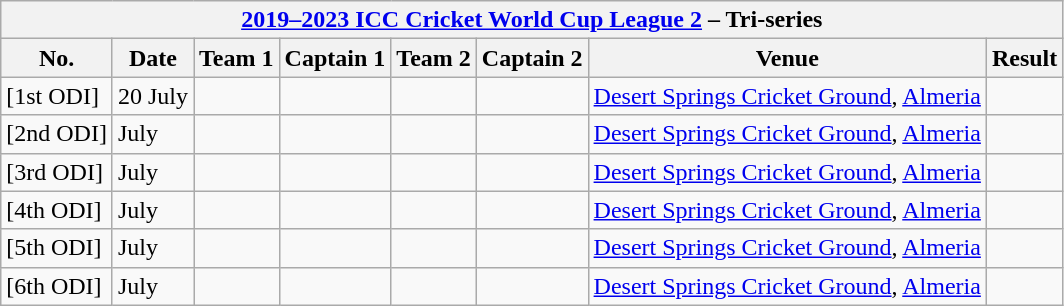<table class="wikitable">
<tr>
<th colspan="9"><a href='#'>2019–2023 ICC Cricket World Cup League 2</a> – Tri-series</th>
</tr>
<tr>
<th>No.</th>
<th>Date</th>
<th>Team 1</th>
<th>Captain 1</th>
<th>Team 2</th>
<th>Captain 2</th>
<th>Venue</th>
<th>Result</th>
</tr>
<tr>
<td>[1st ODI]</td>
<td>20 July</td>
<td></td>
<td></td>
<td></td>
<td></td>
<td><a href='#'>Desert Springs Cricket Ground</a>, <a href='#'>Almeria</a></td>
<td></td>
</tr>
<tr>
<td>[2nd ODI]</td>
<td>July</td>
<td></td>
<td></td>
<td></td>
<td></td>
<td><a href='#'>Desert Springs Cricket Ground</a>, <a href='#'>Almeria</a></td>
<td></td>
</tr>
<tr>
<td>[3rd ODI]</td>
<td>July</td>
<td></td>
<td></td>
<td></td>
<td></td>
<td><a href='#'>Desert Springs Cricket Ground</a>, <a href='#'>Almeria</a></td>
<td></td>
</tr>
<tr>
<td>[4th ODI]</td>
<td>July</td>
<td></td>
<td></td>
<td></td>
<td></td>
<td><a href='#'>Desert Springs Cricket Ground</a>, <a href='#'>Almeria</a></td>
<td></td>
</tr>
<tr>
<td>[5th ODI]</td>
<td>July</td>
<td></td>
<td></td>
<td></td>
<td></td>
<td><a href='#'>Desert Springs Cricket Ground</a>, <a href='#'>Almeria</a></td>
<td></td>
</tr>
<tr>
<td>[6th ODI]</td>
<td>July</td>
<td></td>
<td></td>
<td></td>
<td></td>
<td><a href='#'>Desert Springs Cricket Ground</a>, <a href='#'>Almeria</a></td>
<td></td>
</tr>
</table>
